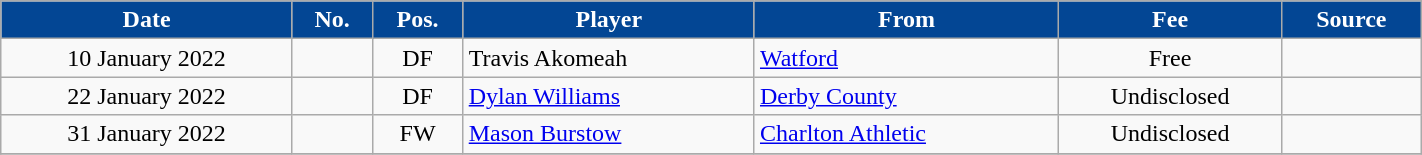<table class="wikitable sortable" style="text-align:center;width:75%;">
<tr>
<th scope="col" style="background-color:#034694;color:#FFFFFF">Date</th>
<th scope="col" style="background-color:#034694;color:#FFFFFF">No.</th>
<th scope="col" style="background-color:#034694;color:#FFFFFF">Pos.</th>
<th scope="col" style="background-color:#034694;color:#FFFFFF">Player</th>
<th scope="col" style="background-color:#034694;color:#FFFFFF">From</th>
<th scope="col" style="background-color:#034694;color:#FFFFFF" data-sort-type="currency">Fee</th>
<th scope="col" class="unsortable" style="background-color:#034694;color:#FFFFFF">Source</th>
</tr>
<tr>
<td>10 January 2022</td>
<td></td>
<td>DF</td>
<td align=left> Travis Akomeah</td>
<td align=left> <a href='#'>Watford</a></td>
<td>Free</td>
<td></td>
</tr>
<tr>
<td>22 January 2022</td>
<td></td>
<td>DF</td>
<td align=left> <a href='#'>Dylan Williams</a></td>
<td align=left> <a href='#'>Derby County</a></td>
<td>Undisclosed</td>
<td></td>
</tr>
<tr>
<td>31 January 2022</td>
<td></td>
<td>FW</td>
<td align=left> <a href='#'>Mason Burstow</a></td>
<td align=left> <a href='#'>Charlton Athletic</a></td>
<td>Undisclosed</td>
<td></td>
</tr>
<tr>
</tr>
</table>
